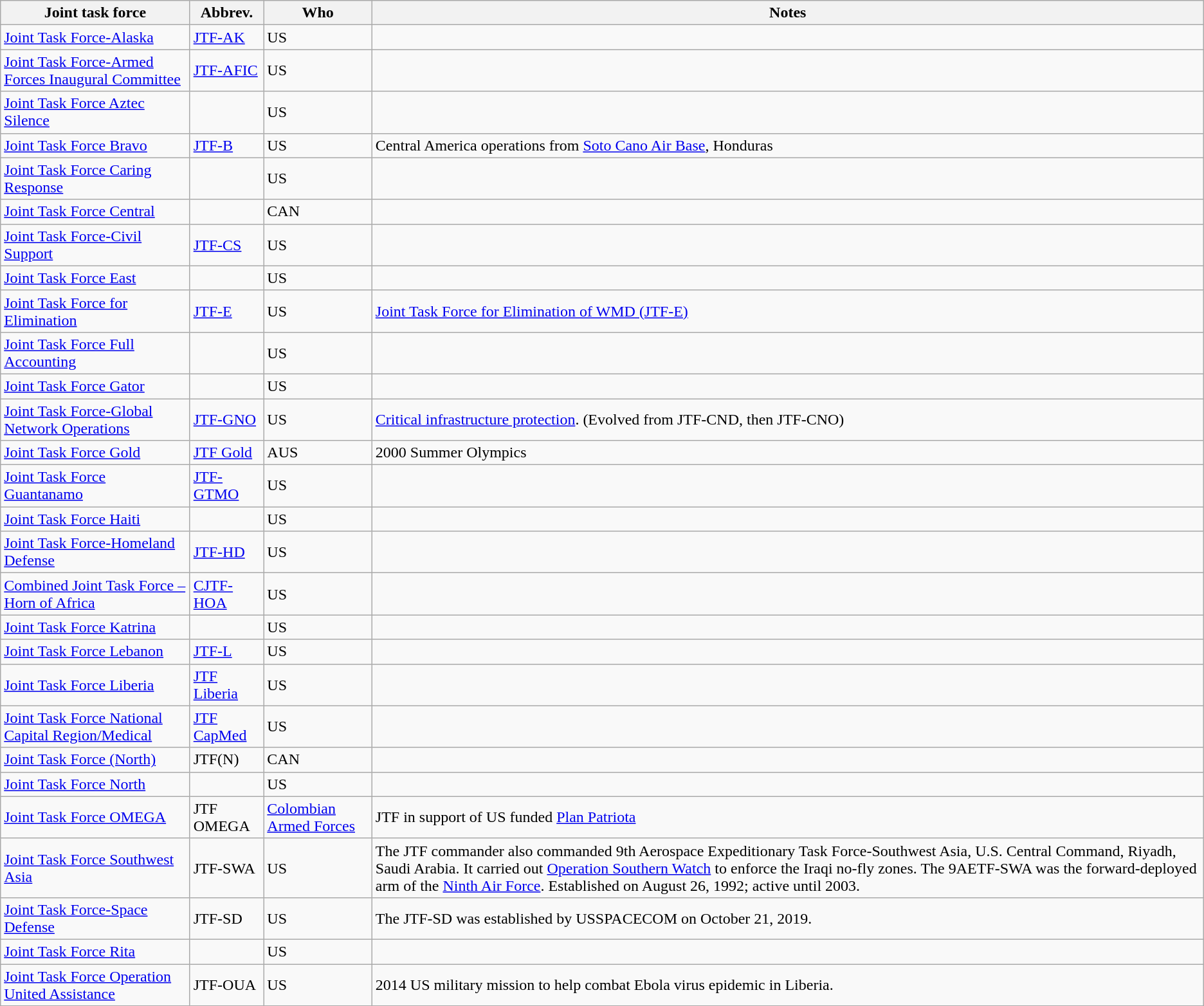<table class="wikitable sortable">
<tr>
<th>Joint task force</th>
<th>Abbrev.</th>
<th>Who</th>
<th>Notes</th>
</tr>
<tr>
<td><a href='#'>Joint Task Force-Alaska</a></td>
<td><a href='#'>JTF-AK</a></td>
<td>US</td>
<td></td>
</tr>
<tr>
<td><a href='#'>Joint Task Force-Armed Forces Inaugural Committee</a></td>
<td><a href='#'>JTF-AFIC</a></td>
<td>US</td>
<td></td>
</tr>
<tr>
<td><a href='#'>Joint Task Force Aztec Silence</a></td>
<td></td>
<td>US</td>
<td></td>
</tr>
<tr>
<td><a href='#'>Joint Task Force Bravo</a></td>
<td><a href='#'>JTF-B</a></td>
<td>US</td>
<td>Central America operations from <a href='#'>Soto Cano Air Base</a>, Honduras</td>
</tr>
<tr>
<td><a href='#'>Joint Task Force Caring Response</a></td>
<td></td>
<td>US</td>
<td></td>
</tr>
<tr>
<td><a href='#'>Joint Task Force Central</a></td>
<td></td>
<td>CAN</td>
<td></td>
</tr>
<tr>
<td><a href='#'>Joint Task Force-Civil Support</a></td>
<td><a href='#'>JTF-CS</a></td>
<td>US</td>
<td></td>
</tr>
<tr>
<td><a href='#'>Joint Task Force East</a></td>
<td></td>
<td>US</td>
<td></td>
</tr>
<tr>
<td><a href='#'>Joint Task Force for Elimination</a></td>
<td><a href='#'>JTF-E</a></td>
<td>US</td>
<td><a href='#'>Joint Task Force for Elimination of WMD (JTF-E)</a></td>
</tr>
<tr>
<td><a href='#'>Joint Task Force Full Accounting</a></td>
<td></td>
<td>US</td>
<td></td>
</tr>
<tr>
<td><a href='#'>Joint Task Force Gator</a></td>
<td></td>
<td>US</td>
<td></td>
</tr>
<tr>
<td><a href='#'>Joint Task Force-Global Network Operations</a></td>
<td><a href='#'>JTF-GNO</a></td>
<td>US</td>
<td><a href='#'>Critical infrastructure protection</a>. (Evolved from JTF-CND, then JTF-CNO)</td>
</tr>
<tr>
<td><a href='#'>Joint Task Force Gold</a></td>
<td><a href='#'>JTF Gold</a></td>
<td>AUS</td>
<td>2000 Summer Olympics</td>
</tr>
<tr>
<td><a href='#'>Joint Task Force Guantanamo</a></td>
<td><a href='#'>JTF-GTMO</a></td>
<td>US</td>
<td></td>
</tr>
<tr>
<td><a href='#'>Joint Task Force Haiti</a></td>
<td></td>
<td>US</td>
<td></td>
</tr>
<tr>
<td><a href='#'>Joint Task Force-Homeland Defense</a></td>
<td><a href='#'>JTF-HD</a></td>
<td>US</td>
<td></td>
</tr>
<tr>
<td><a href='#'>Combined Joint Task Force – Horn of Africa</a></td>
<td><a href='#'>CJTF-HOA</a></td>
<td>US</td>
<td></td>
</tr>
<tr>
<td><a href='#'>Joint Task Force Katrina</a></td>
<td></td>
<td>US</td>
<td></td>
</tr>
<tr>
<td><a href='#'>Joint Task Force Lebanon</a></td>
<td><a href='#'>JTF-L</a></td>
<td>US</td>
<td></td>
</tr>
<tr>
<td><a href='#'>Joint Task Force Liberia</a></td>
<td><a href='#'>JTF Liberia</a></td>
<td>US</td>
<td></td>
</tr>
<tr>
<td><a href='#'>Joint Task Force National Capital Region/Medical</a></td>
<td><a href='#'>JTF CapMed</a></td>
<td>US</td>
<td></td>
</tr>
<tr>
<td><a href='#'>Joint Task Force (North)</a></td>
<td>JTF(N)</td>
<td>CAN</td>
<td></td>
</tr>
<tr>
<td><a href='#'>Joint Task Force North</a></td>
<td></td>
<td>US</td>
<td></td>
</tr>
<tr>
<td><a href='#'>Joint Task Force OMEGA</a></td>
<td>JTF OMEGA</td>
<td><a href='#'>Colombian Armed Forces</a></td>
<td>JTF in support of US funded <a href='#'>Plan Patriota</a></td>
</tr>
<tr>
<td><a href='#'>Joint Task Force Southwest Asia</a></td>
<td>JTF-SWA</td>
<td>US</td>
<td>The JTF commander also commanded 9th Aerospace Expeditionary Task Force-Southwest Asia, U.S. Central Command, Riyadh, Saudi Arabia. It carried out <a href='#'>Operation Southern Watch</a> to enforce the Iraqi no-fly zones. The 9AETF-SWA was the forward-deployed arm of the <a href='#'>Ninth Air Force</a>. Established on August 26, 1992; active until 2003.</td>
</tr>
<tr>
<td><a href='#'>Joint Task Force-Space Defense</a></td>
<td>JTF-SD</td>
<td>US</td>
<td>The JTF-SD was established by USSPACECOM on October 21, 2019.</td>
</tr>
<tr>
<td><a href='#'>Joint Task Force Rita</a></td>
<td></td>
<td>US</td>
<td></td>
</tr>
<tr>
<td><a href='#'>Joint Task Force Operation United Assistance</a></td>
<td>JTF-OUA</td>
<td>US</td>
<td>2014 US military mission to help combat Ebola virus epidemic in Liberia.</td>
</tr>
</table>
